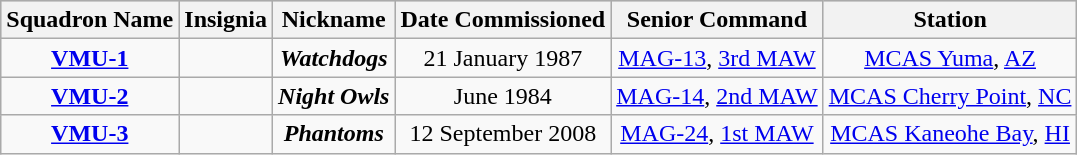<table class="wikitable sortable" style="text-align:center;">
<tr style="background:#CCCCCC;">
<th><strong>Squadron Name</strong></th>
<th><strong>Insignia</strong></th>
<th><strong>Nickname</strong></th>
<th><strong>Date Commissioned</strong></th>
<th><strong>Senior Command</strong></th>
<th><strong>Station</strong></th>
</tr>
<tr>
<td><strong><a href='#'>VMU-1</a></strong></td>
<td></td>
<td><strong><em>Watchdogs</em></strong></td>
<td>21 January 1987</td>
<td><a href='#'>MAG-13</a>, <a href='#'>3rd MAW</a></td>
<td><a href='#'>MCAS Yuma</a>, <a href='#'>AZ</a></td>
</tr>
<tr>
<td><strong><a href='#'>VMU-2</a></strong></td>
<td></td>
<td><strong><em>Night Owls</em></strong></td>
<td>June 1984</td>
<td><a href='#'>MAG-14</a>, <a href='#'>2nd MAW</a></td>
<td><a href='#'>MCAS Cherry Point</a>, <a href='#'>NC</a></td>
</tr>
<tr>
<td><strong><a href='#'>VMU-3</a></strong></td>
<td></td>
<td><strong><em>Phantoms</em></strong></td>
<td>12 September 2008</td>
<td><a href='#'>MAG-24</a>, <a href='#'>1st MAW</a></td>
<td><a href='#'>MCAS Kaneohe Bay</a>, <a href='#'>HI</a></td>
</tr>
</table>
